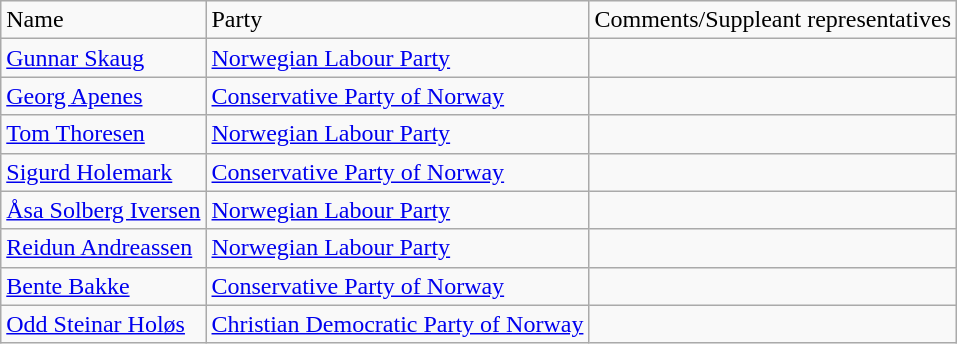<table class="wikitable">
<tr>
<td>Name</td>
<td>Party</td>
<td>Comments/Suppleant representatives</td>
</tr>
<tr>
<td><a href='#'>Gunnar Skaug</a></td>
<td><a href='#'>Norwegian Labour Party</a></td>
<td></td>
</tr>
<tr>
<td><a href='#'>Georg Apenes</a></td>
<td><a href='#'>Conservative Party of Norway</a></td>
<td></td>
</tr>
<tr>
<td><a href='#'>Tom Thoresen</a></td>
<td><a href='#'>Norwegian Labour Party</a></td>
<td></td>
</tr>
<tr>
<td><a href='#'>Sigurd Holemark</a></td>
<td><a href='#'>Conservative Party of Norway</a></td>
<td></td>
</tr>
<tr>
<td><a href='#'>Åsa Solberg Iversen</a></td>
<td><a href='#'>Norwegian Labour Party</a></td>
<td></td>
</tr>
<tr>
<td><a href='#'>Reidun Andreassen</a></td>
<td><a href='#'>Norwegian Labour Party</a></td>
<td></td>
</tr>
<tr>
<td><a href='#'>Bente Bakke</a></td>
<td><a href='#'>Conservative Party of Norway</a></td>
<td></td>
</tr>
<tr>
<td><a href='#'>Odd Steinar Holøs</a></td>
<td><a href='#'>Christian Democratic Party of Norway</a></td>
<td></td>
</tr>
</table>
